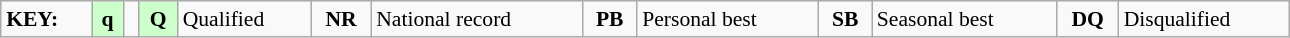<table class="wikitable" style="margin:0.5em auto; font-size:90%;position:relative;" width=68%>
<tr>
<td><strong>KEY:</strong></td>
<td bgcolor=ccffcc align=center><strong>q</strong></td>
<td></td>
<td bgcolor=ccffcc align=center><strong>Q</strong></td>
<td>Qualified</td>
<td align=center><strong>NR</strong></td>
<td>National record</td>
<td align=center><strong>PB</strong></td>
<td>Personal best</td>
<td align=center><strong>SB</strong></td>
<td>Seasonal best</td>
<td align=center><strong>DQ</strong></td>
<td>Disqualified</td>
</tr>
</table>
